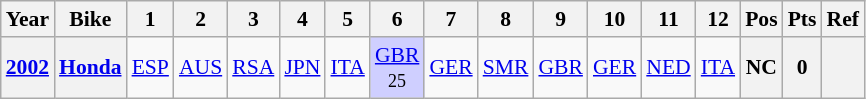<table class="wikitable" style="text-align:center; font-size:90%">
<tr>
<th valign="middle">Year</th>
<th valign="middle">Bike</th>
<th>1</th>
<th>2</th>
<th>3</th>
<th>4</th>
<th>5</th>
<th>6</th>
<th>7</th>
<th>8</th>
<th>9</th>
<th>10</th>
<th>11</th>
<th>12</th>
<th>Pos</th>
<th>Pts</th>
<th>Ref</th>
</tr>
<tr>
<th><a href='#'>2002</a></th>
<th><a href='#'>Honda</a></th>
<td><a href='#'>ESP</a><br></td>
<td><a href='#'>AUS</a><br></td>
<td><a href='#'>RSA</a><br></td>
<td><a href='#'>JPN</a><br></td>
<td><a href='#'>ITA</a><br></td>
<td style="background:#CFCFFF;"><a href='#'>GBR</a><br><small>25</small></td>
<td><a href='#'>GER</a><br></td>
<td><a href='#'>SMR</a><br></td>
<td><a href='#'>GBR</a><br></td>
<td><a href='#'>GER</a><br></td>
<td><a href='#'>NED</a><br></td>
<td><a href='#'>ITA</a><br></td>
<th>NC</th>
<th>0</th>
<th></th>
</tr>
</table>
